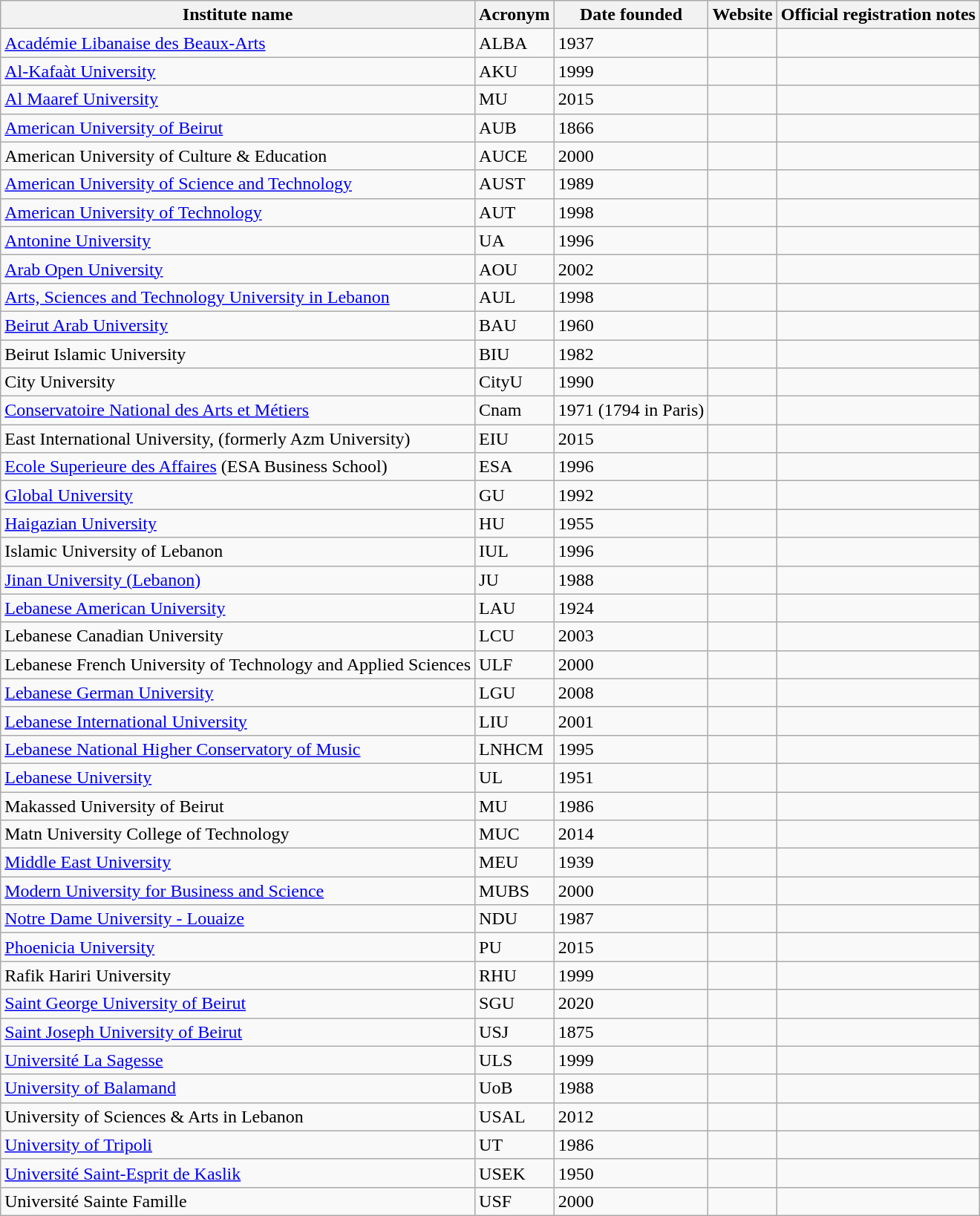<table class="sortable wikitable" border="1">
<tr>
<th>Institute name</th>
<th>Acronym</th>
<th>Date founded</th>
<th>Website</th>
<th>Official registration notes</th>
</tr>
<tr>
<td><a href='#'>Académie Libanaise des Beaux-Arts</a></td>
<td>ALBA</td>
<td>1937</td>
<td></td>
<td></td>
</tr>
<tr>
<td><a href='#'>Al-Kafaàt University</a></td>
<td>AKU</td>
<td>1999</td>
<td></td>
<td></td>
</tr>
<tr>
<td><a href='#'>Al Maaref University</a></td>
<td>MU</td>
<td>2015</td>
<td></td>
<td></td>
</tr>
<tr>
<td><a href='#'>American University of Beirut</a></td>
<td>AUB</td>
<td>1866</td>
<td></td>
<td></td>
</tr>
<tr>
<td>American University of Culture & Education</td>
<td>AUCE</td>
<td>2000</td>
<td></td>
<td></td>
</tr>
<tr>
<td><a href='#'>American University of Science and Technology</a></td>
<td>AUST</td>
<td>1989</td>
<td></td>
<td></td>
</tr>
<tr>
<td><a href='#'>American University of Technology</a></td>
<td>AUT</td>
<td>1998</td>
<td></td>
<td></td>
</tr>
<tr>
<td><a href='#'>Antonine University</a></td>
<td>UA</td>
<td>1996</td>
<td></td>
<td></td>
</tr>
<tr>
<td><a href='#'>Arab Open University</a></td>
<td>AOU</td>
<td>2002</td>
<td></td>
<td></td>
</tr>
<tr>
<td><a href='#'>Arts, Sciences and Technology University in Lebanon</a></td>
<td>AUL</td>
<td>1998</td>
<td></td>
<td></td>
</tr>
<tr>
<td><a href='#'>Beirut Arab University</a></td>
<td>BAU</td>
<td>1960</td>
<td></td>
<td></td>
</tr>
<tr>
<td>Beirut Islamic University</td>
<td>BIU</td>
<td>1982</td>
<td></td>
<td></td>
</tr>
<tr | City University Formerly (Manar of Tripoli - MUT)>
<td>City University</td>
<td>CityU</td>
<td>1990</td>
<td></td>
<td></td>
</tr>
<tr>
<td><a href='#'>Conservatoire National des Arts et Métiers</a></td>
<td>Cnam</td>
<td>1971 (1794 in Paris)</td>
<td></td>
<td></td>
</tr>
<tr>
<td>East International University, (formerly Azm University)</td>
<td>EIU</td>
<td>2015</td>
<td></td>
<td></td>
</tr>
<tr>
<td><a href='#'>Ecole Superieure des Affaires</a> (ESA Business School)</td>
<td>ESA</td>
<td>1996</td>
<td></td>
<td></td>
</tr>
<tr>
<td><a href='#'>Global University</a></td>
<td>GU</td>
<td>1992</td>
<td></td>
<td></td>
</tr>
<tr>
<td><a href='#'>Haigazian University</a></td>
<td>HU</td>
<td>1955</td>
<td></td>
<td></td>
</tr>
<tr>
<td>Islamic University of Lebanon</td>
<td>IUL</td>
<td>1996</td>
<td></td>
<td></td>
</tr>
<tr>
<td><a href='#'>Jinan University (Lebanon)</a></td>
<td>JU</td>
<td>1988</td>
<td></td>
<td></td>
</tr>
<tr>
<td><a href='#'>Lebanese American University</a></td>
<td>LAU</td>
<td>1924</td>
<td></td>
<td></td>
</tr>
<tr>
<td>Lebanese Canadian University</td>
<td>LCU</td>
<td>2003</td>
<td></td>
<td></td>
</tr>
<tr>
<td>Lebanese French University of Technology and Applied Sciences</td>
<td>ULF</td>
<td>2000</td>
<td></td>
<td></td>
</tr>
<tr>
<td><a href='#'>Lebanese German University</a></td>
<td>LGU</td>
<td>2008</td>
<td></td>
<td></td>
</tr>
<tr>
<td><a href='#'>Lebanese International University</a></td>
<td>LIU</td>
<td>2001</td>
<td></td>
<td></td>
</tr>
<tr>
<td><a href='#'>Lebanese National Higher Conservatory of Music</a></td>
<td>LNHCM</td>
<td>1995</td>
<td></td>
<td></td>
</tr>
<tr>
<td><a href='#'>Lebanese University</a></td>
<td>UL</td>
<td>1951</td>
<td></td>
<td></td>
</tr>
<tr>
<td>Makassed University of Beirut</td>
<td>MU</td>
<td>1986</td>
<td></td>
<td></td>
</tr>
<tr>
<td>Matn University College of Technology</td>
<td>MUC</td>
<td>2014</td>
<td></td>
<td></td>
</tr>
<tr>
<td><a href='#'>Middle East University</a></td>
<td>MEU</td>
<td>1939</td>
<td></td>
<td></td>
</tr>
<tr>
<td><a href='#'>Modern University for Business and Science</a></td>
<td>MUBS</td>
<td>2000</td>
<td></td>
<td></td>
</tr>
<tr>
<td><a href='#'>Notre Dame University - Louaize</a></td>
<td>NDU</td>
<td>1987</td>
<td></td>
<td></td>
</tr>
<tr>
<td><a href='#'>Phoenicia University</a></td>
<td>PU</td>
<td>2015</td>
<td></td>
<td></td>
</tr>
<tr>
<td>Rafik Hariri University</td>
<td>RHU</td>
<td>1999</td>
<td></td>
<td></td>
</tr>
<tr>
<td><a href='#'>Saint George University of Beirut</a></td>
<td>SGU</td>
<td>2020</td>
<td></td>
<td></td>
</tr>
<tr>
<td><a href='#'>Saint Joseph University of Beirut</a></td>
<td>USJ</td>
<td>1875</td>
<td></td>
<td></td>
</tr>
<tr>
<td><a href='#'>Université La Sagesse</a></td>
<td>ULS</td>
<td>1999</td>
<td></td>
<td></td>
</tr>
<tr>
<td><a href='#'>University of Balamand</a></td>
<td>UoB</td>
<td>1988</td>
<td></td>
<td></td>
</tr>
<tr>
<td>University of Sciences & Arts in Lebanon</td>
<td>USAL</td>
<td>2012</td>
<td></td>
<td> </td>
</tr>
<tr>
<td><a href='#'>University of Tripoli</a></td>
<td>UT</td>
<td>1986</td>
<td></td>
<td></td>
</tr>
<tr>
<td><a href='#'>Université Saint-Esprit de Kaslik</a></td>
<td>USEK</td>
<td>1950</td>
<td></td>
<td></td>
</tr>
<tr>
<td>Université Sainte Famille</td>
<td>USF</td>
<td>2000 </td>
<td></td>
<td></td>
</tr>
</table>
